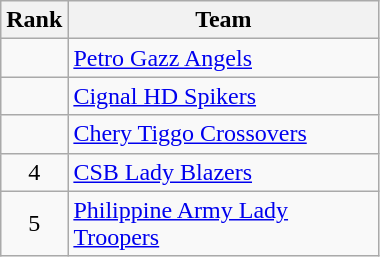<table class="wikitable" style="text-align: center">
<tr>
<th width=>Rank</th>
<th width=200>Team</th>
</tr>
<tr>
<td></td>
<td align="left"><a href='#'>Petro Gazz Angels</a></td>
</tr>
<tr>
<td></td>
<td align="left"><a href='#'>Cignal HD Spikers</a></td>
</tr>
<tr>
<td></td>
<td align="left"><a href='#'>Chery Tiggo Crossovers</a></td>
</tr>
<tr>
<td>4</td>
<td align="left"><a href='#'>CSB Lady Blazers</a></td>
</tr>
<tr>
<td>5</td>
<td align="left"><a href='#'>Philippine Army Lady Troopers</a></td>
</tr>
</table>
